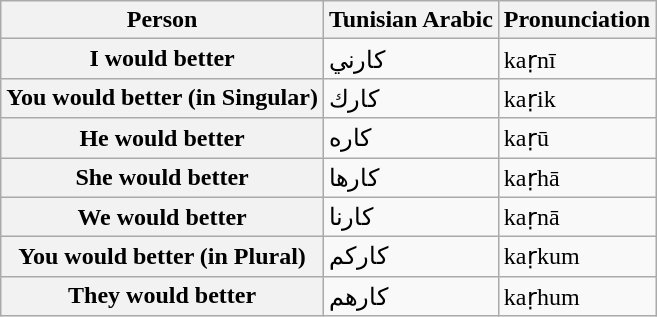<table class="wikitable">
<tr>
<th>Person</th>
<th>Tunisian Arabic</th>
<th>Pronunciation</th>
</tr>
<tr>
<th>I would better</th>
<td>كارني</td>
<td>kaṛnī</td>
</tr>
<tr>
<th>You would better (in Singular)</th>
<td>كارك</td>
<td>kaṛik</td>
</tr>
<tr>
<th>He would better</th>
<td>كاره</td>
<td>kaṛū</td>
</tr>
<tr>
<th>She would better</th>
<td>كارها</td>
<td>kaṛhā</td>
</tr>
<tr>
<th>We would better</th>
<td>كارنا</td>
<td>kaṛnā</td>
</tr>
<tr>
<th>You would better (in Plural)</th>
<td>كاركم</td>
<td>kaṛkum</td>
</tr>
<tr>
<th>They would better</th>
<td>كارهم</td>
<td>kaṛhum</td>
</tr>
</table>
